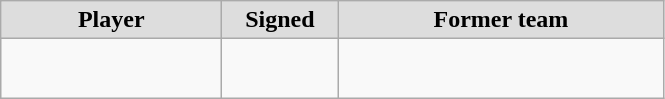<table class="wikitable" style="text-align: center">
<tr align="center" bgcolor="#dddddd">
<td style="width:140px"><strong>Player</strong></td>
<td style="width:70px"><strong>Signed</strong></td>
<td style="width:210px"><strong>Former team</strong></td>
</tr>
<tr style="height:40px">
<td></td>
<td style="font-size: 80%"></td>
<td></td>
</tr>
</table>
